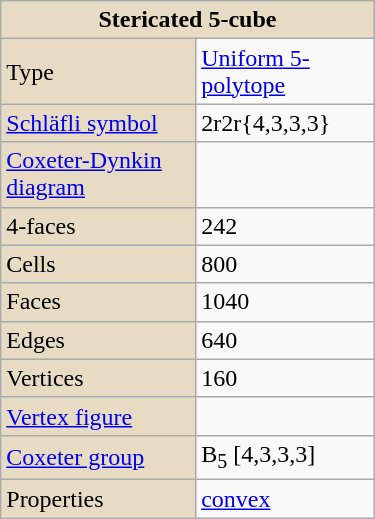<table class="wikitable" style="float:right; margin-left:8px; width:250px">
<tr>
<td bgcolor=#e7dcc3 align=center colspan=3><strong>Stericated 5-cube</strong></td>
</tr>
<tr>
<td bgcolor=#e7dcc3>Type</td>
<td colspan=2><a href='#'>Uniform 5-polytope</a></td>
</tr>
<tr>
<td bgcolor=#e7dcc3><a href='#'>Schläfli symbol</a></td>
<td colspan=2>2r2r{4,3,3,3}</td>
</tr>
<tr>
<td bgcolor=#e7dcc3><a href='#'>Coxeter-Dynkin diagram</a></td>
<td colspan=2><br></td>
</tr>
<tr>
<td bgcolor=#e7dcc3>4-faces</td>
<td>242</td>
</tr>
<tr>
<td bgcolor=#e7dcc3>Cells</td>
<td>800</td>
</tr>
<tr>
<td bgcolor=#e7dcc3>Faces</td>
<td>1040</td>
</tr>
<tr>
<td bgcolor=#e7dcc3>Edges</td>
<td>640</td>
</tr>
<tr>
<td bgcolor=#e7dcc3>Vertices</td>
<td>160</td>
</tr>
<tr>
<td bgcolor=#e7dcc3><a href='#'>Vertex figure</a></td>
<td colspan=2></td>
</tr>
<tr>
<td bgcolor=#e7dcc3><a href='#'>Coxeter group</a></td>
<td colspan=2>B<sub>5</sub> [4,3,3,3]</td>
</tr>
<tr>
<td bgcolor=#e7dcc3>Properties</td>
<td colspan=2><a href='#'>convex</a></td>
</tr>
</table>
